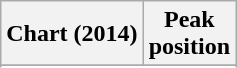<table class="wikitable plainrowheaders" style="text-align:center">
<tr>
<th>Chart (2014)</th>
<th>Peak<br>position</th>
</tr>
<tr>
</tr>
<tr>
</tr>
</table>
